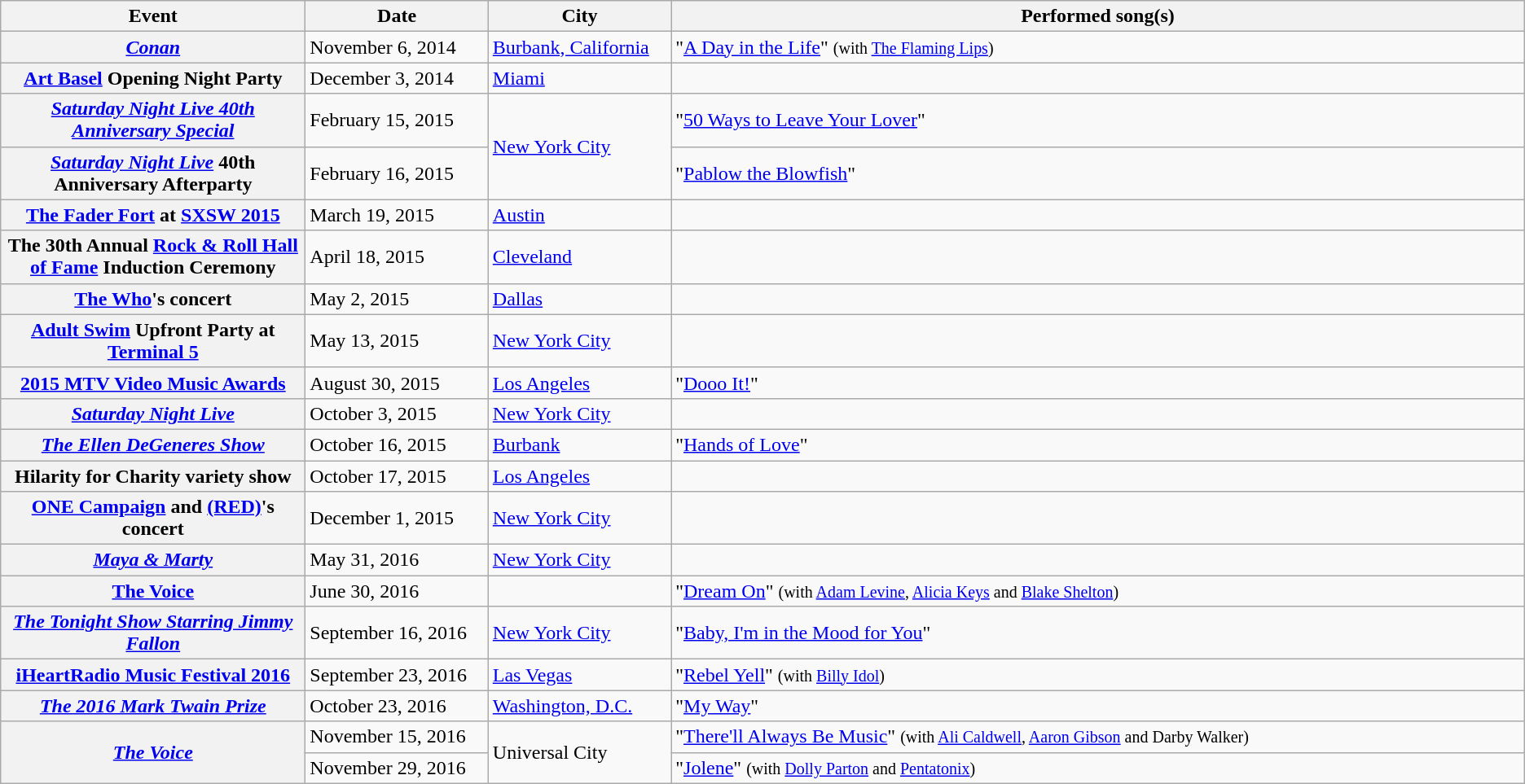<table class="wikitable sortable plainrowheaders">
<tr>
<th style="width:20%;">Event</th>
<th style="width:12%;">Date</th>
<th style="width:12%;">City</th>
<th>Performed song(s)</th>
</tr>
<tr>
<th scope="row"><a href='#'><em>Conan</em></a></th>
<td>November 6, 2014</td>
<td><a href='#'>Burbank, California</a></td>
<td>"<a href='#'>A Day in the Life</a>" <small>(with <a href='#'>The Flaming Lips</a>)</small></td>
</tr>
<tr>
<th scope="row"><a href='#'>Art Basel</a> Opening Night Party</th>
<td>December 3, 2014</td>
<td><a href='#'>Miami</a></td>
<td></td>
</tr>
<tr>
<th scope="row"><em><a href='#'>Saturday Night Live 40th Anniversary Special</a></em></th>
<td>February 15, 2015</td>
<td rowspan="2"><a href='#'>New York City</a></td>
<td>"<a href='#'>50 Ways to Leave Your Lover</a>"</td>
</tr>
<tr>
<th scope="row"><em><a href='#'>Saturday Night Live</a></em> 40th Anniversary Afterparty</th>
<td>February 16, 2015</td>
<td>"<a href='#'>Pablow the Blowfish</a>"</td>
</tr>
<tr>
<th scope="row"><a href='#'>The Fader Fort</a> at <a href='#'>SXSW 2015</a></th>
<td>March 19, 2015</td>
<td><a href='#'>Austin</a></td>
<td></td>
</tr>
<tr>
<th scope="row">The 30th Annual <a href='#'>Rock & Roll Hall of Fame</a> Induction Ceremony</th>
<td>April 18, 2015</td>
<td><a href='#'>Cleveland</a></td>
<td></td>
</tr>
<tr>
<th scope="row"><a href='#'>The Who</a>'s concert</th>
<td>May 2, 2015</td>
<td><a href='#'>Dallas</a></td>
<td></td>
</tr>
<tr>
<th scope="row"><a href='#'>Adult Swim</a> Upfront Party at <a href='#'>Terminal 5</a></th>
<td>May 13, 2015</td>
<td><a href='#'>New York City</a></td>
<td></td>
</tr>
<tr>
<th scope="row"><a href='#'>2015 MTV Video Music Awards</a></th>
<td>August 30, 2015</td>
<td><a href='#'>Los Angeles</a></td>
<td>"<a href='#'>Dooo It!</a>"</td>
</tr>
<tr>
<th scope="row"><em><a href='#'>Saturday Night Live</a></em></th>
<td>October 3, 2015</td>
<td><a href='#'>New York City</a></td>
<td></td>
</tr>
<tr>
<th scope="row"><em><a href='#'>The Ellen DeGeneres Show</a></em></th>
<td>October 16, 2015</td>
<td><a href='#'>Burbank</a></td>
<td>"<a href='#'>Hands of Love</a>"</td>
</tr>
<tr>
<th scope="row">Hilarity for Charity variety show</th>
<td>October 17, 2015</td>
<td><a href='#'>Los Angeles</a></td>
<td></td>
</tr>
<tr>
<th scope="row"><a href='#'>ONE Campaign</a> and <a href='#'>(RED)</a>'s concert</th>
<td>December 1, 2015</td>
<td><a href='#'>New York City</a></td>
<td></td>
</tr>
<tr>
<th scope="row"><em><a href='#'>Maya & Marty</a></em></th>
<td>May 31, 2016</td>
<td><a href='#'>New York City</a></td>
<td></td>
</tr>
<tr>
<th scope="row"><a href='#'>The Voice</a></th>
<td>June 30, 2016</td>
<td></td>
<td>"<a href='#'>Dream On</a>" <small>(with <a href='#'>Adam Levine</a>, <a href='#'>Alicia Keys</a> and <a href='#'>Blake Shelton</a>)</small></td>
</tr>
<tr>
<th scope="row"><em><a href='#'>The Tonight Show Starring Jimmy Fallon</a></em></th>
<td>September 16, 2016</td>
<td><a href='#'>New York City</a></td>
<td>"<a href='#'>Baby, I'm in the Mood for You</a>"</td>
</tr>
<tr>
<th scope="row"><a href='#'>iHeartRadio Music Festival 2016</a></th>
<td>September 23, 2016</td>
<td><a href='#'>Las Vegas</a></td>
<td>"<a href='#'>Rebel Yell</a>" <small>(with <a href='#'>Billy Idol</a>)</small></td>
</tr>
<tr>
<th scope="row"><em><a href='#'>The 2016 Mark Twain Prize</a></em></th>
<td>October 23, 2016</td>
<td><a href='#'>Washington, D.C.</a></td>
<td>"<a href='#'>My Way</a>"</td>
</tr>
<tr>
<th rowspan="2" scope="row"><em><a href='#'>The Voice</a></em></th>
<td>November 15, 2016</td>
<td rowspan="2">Universal City</td>
<td>"<a href='#'>There'll Always Be Music</a>" <small>(with <a href='#'>Ali Caldwell</a>, <a href='#'>Aaron Gibson</a> and Darby Walker)</small></td>
</tr>
<tr>
<td>November 29, 2016</td>
<td>"<a href='#'>Jolene</a>" <small>(with <a href='#'>Dolly Parton</a> and <a href='#'>Pentatonix</a>)</small></td>
</tr>
</table>
